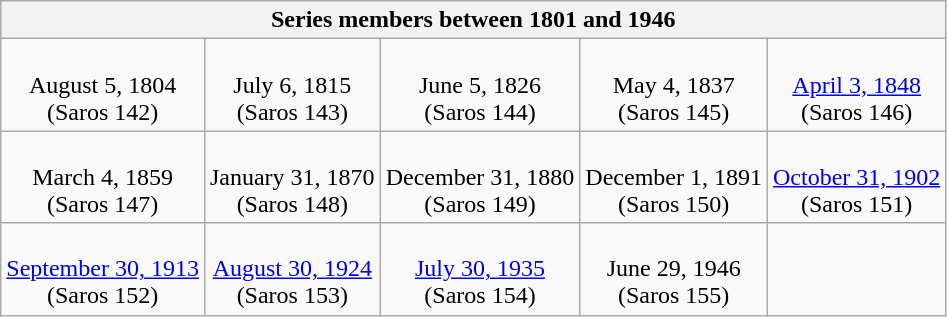<table class="wikitable mw-collapsible mw-collapsed">
<tr>
<th colspan=5>Series members between 1801 and 1946</th>
</tr>
<tr style="text-align:center;">
<td><br>August 5, 1804<br>(Saros 142)</td>
<td><br>July 6, 1815<br>(Saros 143)</td>
<td><br>June 5, 1826<br>(Saros 144)</td>
<td><br>May 4, 1837<br>(Saros 145)</td>
<td><br><a href='#'>April 3, 1848</a><br>(Saros 146)</td>
</tr>
<tr style="text-align:center;">
<td><br>March 4, 1859<br>(Saros 147)</td>
<td><br>January 31, 1870<br>(Saros 148)</td>
<td><br>December 31, 1880<br>(Saros 149)</td>
<td><br>December 1, 1891<br>(Saros 150)</td>
<td><br><a href='#'>October 31, 1902</a><br>(Saros 151)</td>
</tr>
<tr style="text-align:center;">
<td><br><a href='#'>September 30, 1913</a><br>(Saros 152)</td>
<td><br><a href='#'>August 30, 1924</a><br>(Saros 153)</td>
<td><br><a href='#'>July 30, 1935</a><br>(Saros 154)</td>
<td><br>June 29, 1946<br>(Saros 155)</td>
</tr>
</table>
